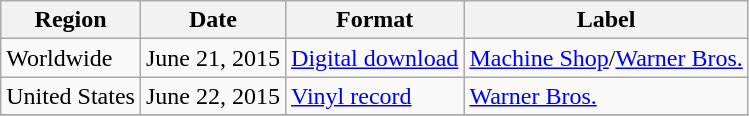<table class="wikitable">
<tr>
<th scope="col">Region</th>
<th scope="col">Date</th>
<th scope="col">Format</th>
<th scope="col">Label</th>
</tr>
<tr>
<td>Worldwide</td>
<td>June 21, 2015</td>
<td><a href='#'>Digital download</a></td>
<td><a href='#'>Machine Shop</a>/<a href='#'>Warner Bros.</a></td>
</tr>
<tr>
<td>United States</td>
<td>June 22, 2015</td>
<td><a href='#'>Vinyl record</a></td>
<td><a href='#'>Warner Bros.</a></td>
</tr>
<tr>
</tr>
</table>
